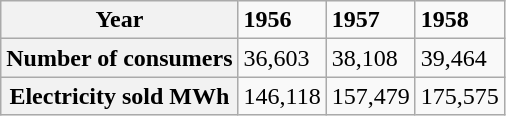<table class="wikitable">
<tr>
<th>Year</th>
<td><strong>1956</strong></td>
<td><strong>1957</strong></td>
<td><strong>1958</strong></td>
</tr>
<tr>
<th>Number of consumers</th>
<td>36,603</td>
<td>38,108</td>
<td>39,464</td>
</tr>
<tr>
<th>Electricity sold MWh</th>
<td>146,118</td>
<td>157,479</td>
<td>175,575</td>
</tr>
</table>
